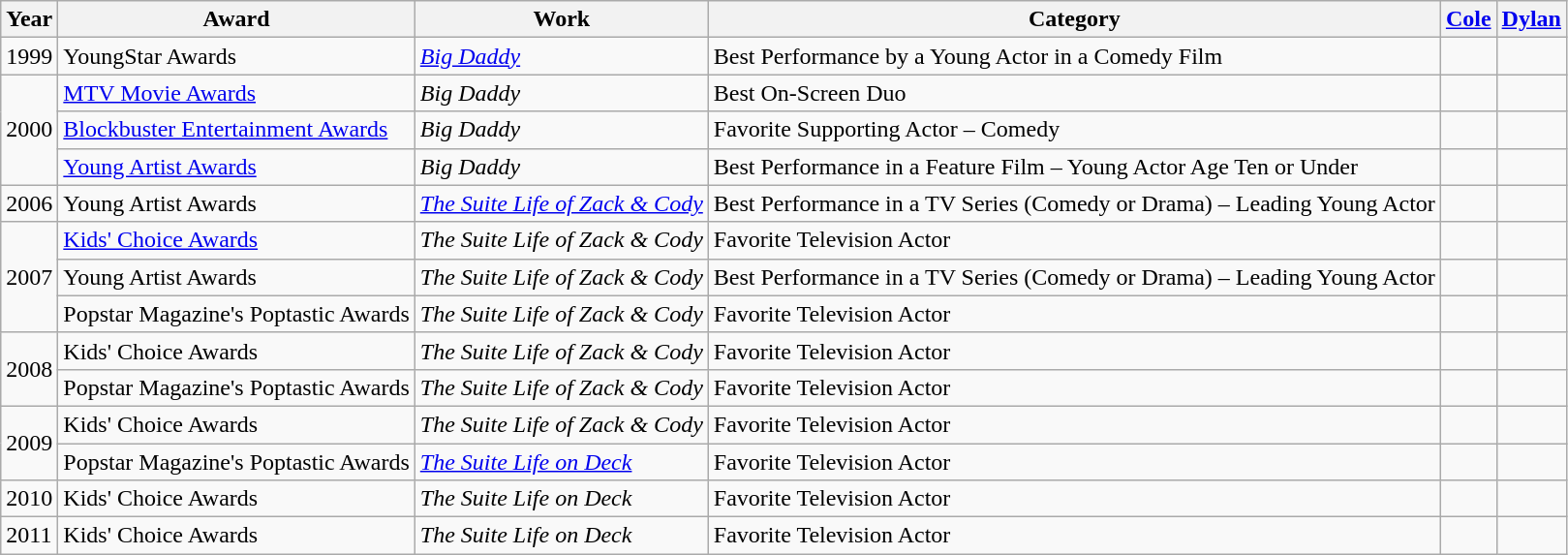<table class="wikitable">
<tr>
<th>Year</th>
<th>Award</th>
<th>Work</th>
<th>Category</th>
<th><a href='#'>Cole</a></th>
<th><a href='#'>Dylan</a></th>
</tr>
<tr>
<td>1999</td>
<td>YoungStar Awards</td>
<td><em><a href='#'>Big Daddy</a></em></td>
<td>Best Performance by a Young Actor in a Comedy Film</td>
<td></td>
<td></td>
</tr>
<tr>
<td rowspan="3">2000</td>
<td><a href='#'>MTV Movie Awards</a></td>
<td><em>Big Daddy</em></td>
<td>Best On-Screen Duo</td>
<td></td>
<td></td>
</tr>
<tr>
<td><a href='#'>Blockbuster Entertainment Awards</a></td>
<td><em>Big Daddy</em></td>
<td>Favorite Supporting Actor – Comedy</td>
<td></td>
<td></td>
</tr>
<tr>
<td><a href='#'>Young Artist Awards</a></td>
<td><em>Big Daddy</em></td>
<td>Best Performance in a Feature Film – Young Actor Age Ten or Under</td>
<td></td>
<td></td>
</tr>
<tr>
<td>2006</td>
<td>Young Artist Awards</td>
<td><em><a href='#'>The Suite Life of Zack & Cody</a></em></td>
<td>Best Performance in a TV Series (Comedy or Drama) – Leading Young Actor</td>
<td></td>
<td></td>
</tr>
<tr>
<td rowspan="3">2007</td>
<td><a href='#'>Kids' Choice Awards</a></td>
<td><em>The Suite Life of Zack & Cody</em></td>
<td>Favorite Television Actor</td>
<td></td>
<td></td>
</tr>
<tr>
<td>Young Artist Awards</td>
<td><em>The Suite Life of Zack & Cody</em></td>
<td>Best Performance in a TV Series (Comedy or Drama) – Leading Young Actor</td>
<td></td>
<td></td>
</tr>
<tr>
<td>Popstar Magazine's Poptastic Awards</td>
<td><em>The Suite Life of Zack & Cody</em></td>
<td>Favorite Television Actor</td>
<td></td>
<td></td>
</tr>
<tr>
<td rowspan="2">2008</td>
<td>Kids' Choice Awards</td>
<td><em>The Suite Life of Zack & Cody</em></td>
<td>Favorite Television Actor</td>
<td></td>
<td></td>
</tr>
<tr>
<td>Popstar Magazine's Poptastic Awards</td>
<td><em>The Suite Life of Zack & Cody</em></td>
<td>Favorite Television Actor</td>
<td></td>
<td></td>
</tr>
<tr>
<td rowspan="2">2009</td>
<td>Kids' Choice Awards</td>
<td><em>The Suite Life of Zack & Cody</em></td>
<td>Favorite Television Actor</td>
<td></td>
<td></td>
</tr>
<tr>
<td>Popstar Magazine's Poptastic Awards</td>
<td><em><a href='#'>The Suite Life on Deck</a></em></td>
<td>Favorite Television Actor</td>
<td></td>
<td></td>
</tr>
<tr>
<td>2010</td>
<td>Kids' Choice Awards</td>
<td><em>The Suite Life on Deck</em></td>
<td>Favorite Television Actor</td>
<td></td>
<td></td>
</tr>
<tr>
<td>2011</td>
<td>Kids' Choice Awards</td>
<td><em>The Suite Life on Deck</em></td>
<td>Favorite Television Actor</td>
<td></td>
<td></td>
</tr>
</table>
